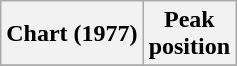<table class="wikitable">
<tr>
<th align="left">Chart (1977)</th>
<th align="center">Peak<br>position</th>
</tr>
<tr>
</tr>
</table>
